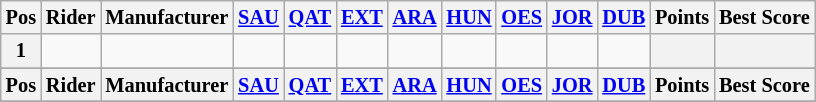<table class="wikitable" style="font-size: 85%; text-align: center;">
<tr valign="top">
<th valign="middle">Pos</th>
<th valign="middle">Rider</th>
<th valign="middle">Manufacturer</th>
<th><a href='#'>SAU</a><br></th>
<th><a href='#'>QAT</a><br></th>
<th><a href='#'>EXT</a><br></th>
<th><a href='#'>ARA</a><br></th>
<th><a href='#'>HUN</a><br></th>
<th><a href='#'>OES</a><br></th>
<th><a href='#'>JOR</a><br></th>
<th><a href='#'>DUB</a><br></th>
<th valign="middle">Points</th>
<th valign="middle">Best Score</th>
</tr>
<tr>
<th>1</th>
<td align="left"></td>
<td></td>
<td></td>
<td></td>
<td></td>
<td></td>
<td></td>
<td></td>
<td></td>
<td></td>
<th></th>
<th></th>
</tr>
<tr>
</tr>
<tr valign="top">
<th valign="middle">Pos</th>
<th valign="middle">Rider</th>
<th valign="middle">Manufacturer</th>
<th><a href='#'>SAU</a><br></th>
<th><a href='#'>QAT</a><br></th>
<th><a href='#'>EXT</a><br></th>
<th><a href='#'>ARA</a><br></th>
<th><a href='#'>HUN</a><br></th>
<th><a href='#'>OES</a><br></th>
<th><a href='#'>JOR</a><br></th>
<th><a href='#'>DUB</a><br></th>
<th valign="middle">Points</th>
<th valign="middle">Best Score</th>
</tr>
<tr>
</tr>
</table>
